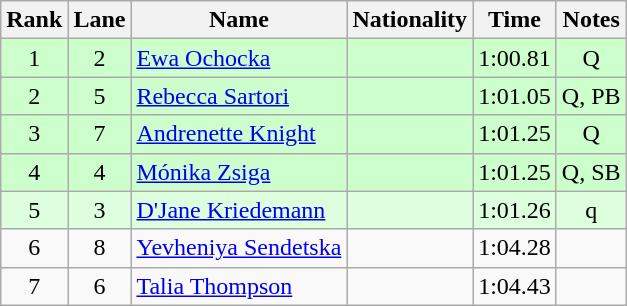<table class="wikitable sortable" style="text-align:center">
<tr>
<th>Rank</th>
<th>Lane</th>
<th>Name</th>
<th>Nationality</th>
<th>Time</th>
<th>Notes</th>
</tr>
<tr bgcolor=ccffcc>
<td>1</td>
<td>2</td>
<td align=left><a href='#'>Ewa Ochocka</a></td>
<td align=left></td>
<td>1:00.81</td>
<td>Q</td>
</tr>
<tr bgcolor=ccffcc>
<td>2</td>
<td>5</td>
<td align=left><a href='#'>Rebecca Sartori</a></td>
<td align=left></td>
<td>1:01.05</td>
<td>Q, PB</td>
</tr>
<tr bgcolor=ccffcc>
<td>3</td>
<td>7</td>
<td align=left><a href='#'>Andrenette Knight</a></td>
<td align=left></td>
<td>1:01.25</td>
<td>Q</td>
</tr>
<tr bgcolor=ccffcc>
<td>4</td>
<td>4</td>
<td align=left><a href='#'>Mónika Zsiga</a></td>
<td align=left></td>
<td>1:01.25</td>
<td>Q, SB</td>
</tr>
<tr bgcolor=ddffdd>
<td>5</td>
<td>3</td>
<td align=left><a href='#'>D'Jane Kriedemann</a></td>
<td align=left></td>
<td>1:01.26</td>
<td>q</td>
</tr>
<tr>
<td>6</td>
<td>8</td>
<td align=left><a href='#'>Yevheniya Sendetska</a></td>
<td align=left></td>
<td>1:04.28</td>
<td></td>
</tr>
<tr>
<td>7</td>
<td>6</td>
<td align=left><a href='#'>Talia Thompson</a></td>
<td align=left></td>
<td>1:04.43</td>
<td></td>
</tr>
</table>
